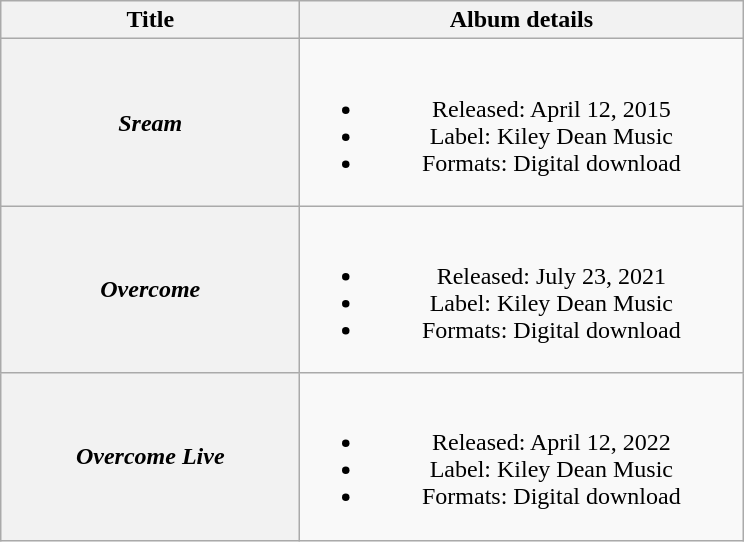<table class="wikitable plainrowheaders" style="text-align:center;" border="1">
<tr>
<th scope="col" style="width:12em;">Title</th>
<th scope="col" style="width:18em;">Album details</th>
</tr>
<tr>
<th scope="row"><em>Sream</em></th>
<td><br><ul><li>Released: April 12, 2015</li><li>Label: Kiley Dean Music</li><li>Formats: Digital download</li></ul></td>
</tr>
<tr>
<th scope="row"><em>Overcome</em></th>
<td><br><ul><li>Released: July 23, 2021</li><li>Label: Kiley Dean Music</li><li>Formats: Digital download</li></ul></td>
</tr>
<tr>
<th scope="row"><em>Overcome Live</em></th>
<td><br><ul><li>Released: April 12, 2022</li><li>Label: Kiley Dean Music</li><li>Formats: Digital download</li></ul></td>
</tr>
</table>
